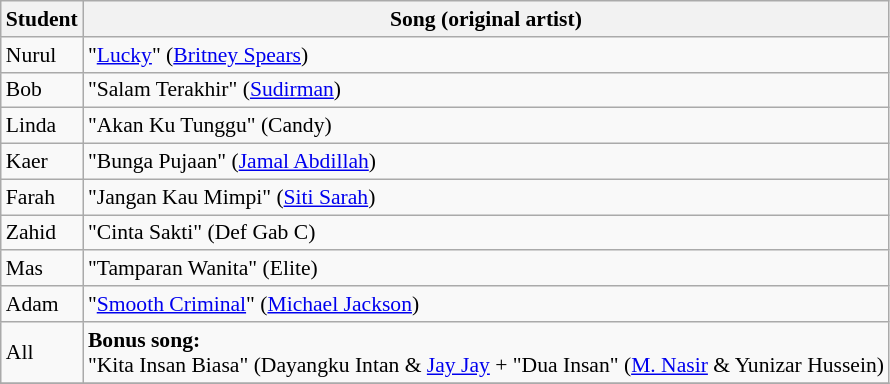<table class="wikitable" style="font-size:90%;">
<tr>
<th>Student</th>
<th>Song (original artist)</th>
</tr>
<tr>
<td>Nurul</td>
<td>"<a href='#'>Lucky</a>" (<a href='#'>Britney Spears</a>)</td>
</tr>
<tr>
<td>Bob</td>
<td>"Salam Terakhir" (<a href='#'>Sudirman</a>)</td>
</tr>
<tr>
<td>Linda</td>
<td>"Akan Ku Tunggu" (Candy)</td>
</tr>
<tr>
<td>Kaer</td>
<td>"Bunga Pujaan" (<a href='#'>Jamal Abdillah</a>)</td>
</tr>
<tr>
<td>Farah</td>
<td>"Jangan Kau Mimpi" (<a href='#'>Siti Sarah</a>)</td>
</tr>
<tr>
<td>Zahid</td>
<td>"Cinta Sakti" (Def Gab C)</td>
</tr>
<tr>
<td>Mas</td>
<td>"Tamparan Wanita" (Elite)</td>
</tr>
<tr>
<td>Adam</td>
<td>"<a href='#'>Smooth Criminal</a>" (<a href='#'>Michael Jackson</a>)</td>
</tr>
<tr>
<td>All</td>
<td><strong>Bonus song:</strong> <br> "Kita Insan Biasa" (Dayangku Intan & <a href='#'>Jay Jay</a> + "Dua Insan" (<a href='#'>M. Nasir</a> & Yunizar Hussein)</td>
</tr>
<tr>
</tr>
</table>
